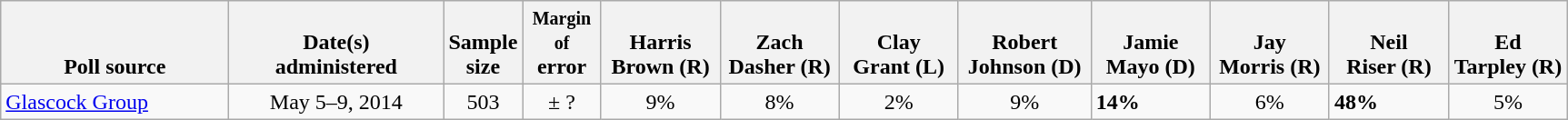<table class="wikitable">
<tr valign= bottom>
<th style="width:160px;">Poll source</th>
<th style="width:150px;">Date(s)<br>administered</th>
<th class=small>Sample<br>size</th>
<th style="width:50px;"><small>Margin of</small><br>error</th>
<th style="width:80px;">Harris<br>Brown (R)</th>
<th style="width:80px;">Zach<br>Dasher (R)</th>
<th style="width:80px;">Clay<br>Grant (L)</th>
<th style="width:90px;">Robert<br>Johnson (D)</th>
<th style="width:80px;">Jamie<br>Mayo (D)</th>
<th style="width:80px;">Jay<br>Morris (R)</th>
<th style="width:80px;">Neil<br>Riser (R)</th>
<th style="width:80px;">Ed<br>Tarpley (R)</th>
</tr>
<tr>
<td><a href='#'>Glascock Group</a></td>
<td align=center>May 5–9, 2014</td>
<td align=center>503</td>
<td align=center>± ?</td>
<td align=center>9%</td>
<td align=center>8%</td>
<td align=center>2%</td>
<td align=center>9%</td>
<td><strong>14%</strong></td>
<td align=center>6%</td>
<td><strong>48%</strong></td>
<td align=center>5%</td>
</tr>
</table>
